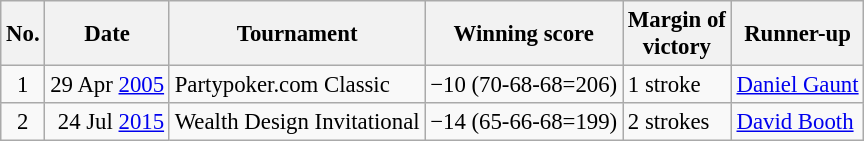<table class="wikitable" style="font-size:95%;">
<tr>
<th>No.</th>
<th>Date</th>
<th>Tournament</th>
<th>Winning score</th>
<th>Margin of<br>victory</th>
<th>Runner-up</th>
</tr>
<tr>
<td align=center>1</td>
<td align=right>29 Apr <a href='#'>2005</a></td>
<td>Partypoker.com Classic</td>
<td>−10 (70-68-68=206)</td>
<td>1 stroke</td>
<td> <a href='#'>Daniel Gaunt</a></td>
</tr>
<tr>
<td align=center>2</td>
<td align=right>24 Jul <a href='#'>2015</a></td>
<td>Wealth Design Invitational</td>
<td>−14 (65-66-68=199)</td>
<td>2 strokes</td>
<td> <a href='#'>David Booth</a></td>
</tr>
</table>
